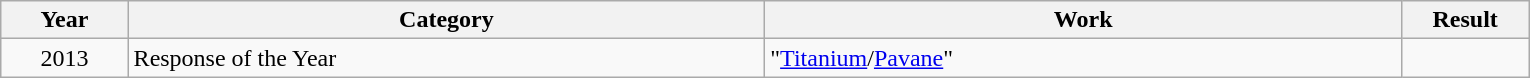<table class="wikitable">
<tr>
<th style="width:5%;">Year</th>
<th style="width:25%;">Category</th>
<th style="width:25%;">Work</th>
<th style="width:5%;">Result</th>
</tr>
<tr>
<td style="text-align:center;">2013</td>
<td>Response of the Year</td>
<td>"<a href='#'>Titanium</a>/<a href='#'>Pavane</a>"</td>
<td></td>
</tr>
</table>
